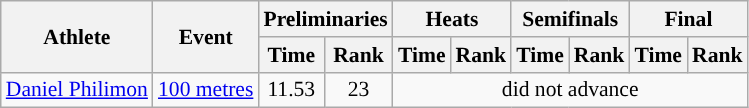<table class=wikitable style="font-size:90%;">
<tr>
<th rowspan=2>Athlete</th>
<th rowspan=2>Event</th>
<th colspan=2>Preliminaries</th>
<th colspan=2>Heats</th>
<th colspan=2>Semifinals</th>
<th colspan=2>Final</th>
</tr>
<tr>
<th>Time</th>
<th>Rank</th>
<th>Time</th>
<th>Rank</th>
<th>Time</th>
<th>Rank</th>
<th>Time</th>
<th>Rank</th>
</tr>
<tr>
<td><a href='#'>Daniel Philimon</a></td>
<td><a href='#'>100 metres</a></td>
<td align="center">11.53</td>
<td align="center">23</td>
<td align="center" colspan=6>did not advance</td>
</tr>
</table>
